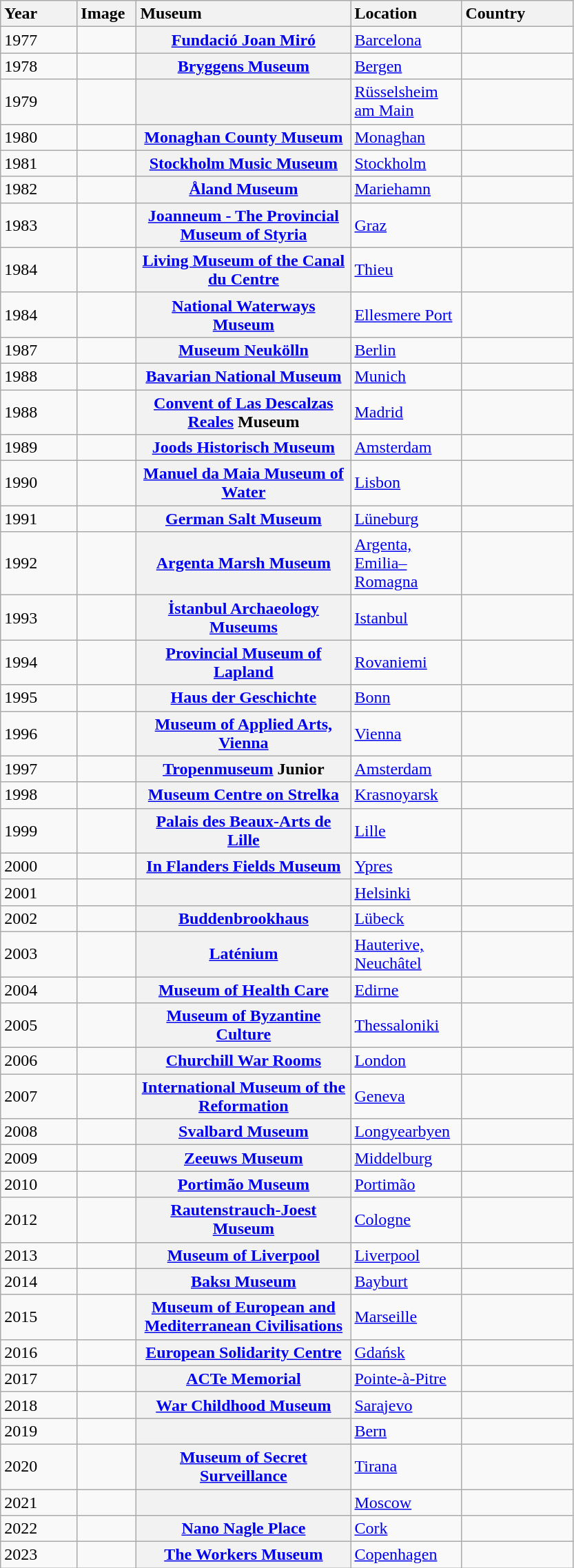<table class="wikitable sortable plainrowheaders" style="font-size">
<tr>
<th style="text-align:left ; width:50pt" ; scope="col" width=>Year</th>
<th style="text-align:left ; width:50px" ; scope="col" width=>Image</th>
<th style="text-align:left ; width:200px" ; scope="col">Museum</th>
<th style="text-align:left ; width:100px" ; scope="col" width=>Location</th>
<th style="text-align:left ; width:100px" ; scope="col" width=>Country</th>
</tr>
<tr>
<td align=left>1977</td>
<td></td>
<th scope="row"><a href='#'>Fundació Joan Miró</a></th>
<td><a href='#'>Barcelona</a></td>
<td></td>
</tr>
<tr>
<td align=left>1978</td>
<td></td>
<th scope="row"><a href='#'>Bryggens Museum</a></th>
<td><a href='#'>Bergen</a></td>
<td></td>
</tr>
<tr>
<td align=left>1979</td>
<td></td>
<th scope="row"></th>
<td><a href='#'>Rüsselsheim am Main</a></td>
<td></td>
</tr>
<tr>
<td align=left>1980</td>
<td></td>
<th scope="row"><a href='#'>Monaghan County Museum</a></th>
<td><a href='#'>Monaghan</a></td>
<td></td>
</tr>
<tr>
<td align=left>1981</td>
<td></td>
<th scope="row"><a href='#'>Stockholm Music Museum</a></th>
<td><a href='#'>Stockholm</a></td>
<td></td>
</tr>
<tr>
<td align=left>1982</td>
<td></td>
<th scope="row"><a href='#'>Åland Museum</a></th>
<td><a href='#'>Mariehamn</a></td>
<td></td>
</tr>
<tr>
<td align=left>1983</td>
<td></td>
<th scope="row"><a href='#'>Joanneum - The Provincial Museum of Styria</a></th>
<td><a href='#'>Graz</a></td>
<td></td>
</tr>
<tr>
<td align=left>1984</td>
<td></td>
<th scope="row"><a href='#'>Living Museum of the Canal du Centre</a></th>
<td><a href='#'>Thieu</a></td>
<td></td>
</tr>
<tr>
<td align=left>1984</td>
<td></td>
<th scope="row"><a href='#'>National Waterways Museum</a></th>
<td><a href='#'>Ellesmere Port</a></td>
<td></td>
</tr>
<tr>
<td align=left>1987</td>
<td></td>
<th scope="row"><a href='#'>Museum Neukölln</a></th>
<td><a href='#'>Berlin</a></td>
<td></td>
</tr>
<tr>
<td align=left>1988</td>
<td></td>
<th scope="row"><a href='#'>Bavarian National Museum</a></th>
<td><a href='#'>Munich</a></td>
<td></td>
</tr>
<tr>
<td align=left>1988</td>
<td></td>
<th scope="row"><a href='#'>Convent of Las Descalzas Reales</a> Museum</th>
<td><a href='#'>Madrid</a></td>
<td></td>
</tr>
<tr>
<td align=left>1989</td>
<td></td>
<th scope="row"><a href='#'>Joods Historisch Museum</a></th>
<td><a href='#'>Amsterdam</a></td>
<td></td>
</tr>
<tr>
<td align=left>1990</td>
<td></td>
<th scope="row"><a href='#'>Manuel da Maia Museum of Water</a></th>
<td><a href='#'>Lisbon</a></td>
<td></td>
</tr>
<tr>
<td align=left>1991</td>
<td></td>
<th scope="row"><a href='#'>German Salt Museum</a></th>
<td><a href='#'>Lüneburg</a></td>
<td></td>
</tr>
<tr>
<td align=left>1992</td>
<td></td>
<th scope="row"><a href='#'>Argenta Marsh Museum</a></th>
<td><a href='#'>Argenta, Emilia–Romagna</a></td>
<td></td>
</tr>
<tr>
<td align=left>1993</td>
<td></td>
<th scope="row"><a href='#'>İstanbul Archaeology Museums</a></th>
<td><a href='#'>Istanbul</a></td>
<td></td>
</tr>
<tr>
<td align=left>1994</td>
<td></td>
<th scope="row"><a href='#'>Provincial Museum of Lapland</a></th>
<td><a href='#'>Rovaniemi</a></td>
<td></td>
</tr>
<tr>
<td align=left>1995</td>
<td></td>
<th scope="row"><a href='#'>Haus der Geschichte</a></th>
<td><a href='#'>Bonn</a></td>
<td></td>
</tr>
<tr>
<td align=left>1996</td>
<td></td>
<th scope="row"><a href='#'>Museum of Applied Arts, Vienna</a></th>
<td><a href='#'>Vienna</a></td>
<td></td>
</tr>
<tr>
<td align=left>1997</td>
<td></td>
<th scope="row"><a href='#'>Tropenmuseum</a> Junior</th>
<td><a href='#'>Amsterdam</a></td>
<td></td>
</tr>
<tr>
<td align=left>1998</td>
<td></td>
<th scope="row"><a href='#'>Museum Centre on Strelka</a></th>
<td><a href='#'>Krasnoyarsk</a></td>
<td></td>
</tr>
<tr>
<td align=left>1999</td>
<td></td>
<th scope="row"><a href='#'>Palais des Beaux-Arts de Lille</a></th>
<td><a href='#'>Lille</a></td>
<td></td>
</tr>
<tr>
<td align=left>2000</td>
<td></td>
<th scope="row"><a href='#'>In Flanders Fields Museum</a></th>
<td><a href='#'>Ypres</a></td>
<td></td>
</tr>
<tr>
<td align=left>2001</td>
<td></td>
<th scope="row"></th>
<td><a href='#'>Helsinki</a></td>
<td></td>
</tr>
<tr>
<td align=left>2002</td>
<td></td>
<th scope="row"><a href='#'>Buddenbrookhaus</a></th>
<td><a href='#'>Lübeck</a></td>
<td></td>
</tr>
<tr>
<td align=left>2003</td>
<td></td>
<th scope="row"><a href='#'>Laténium</a></th>
<td><a href='#'>Hauterive, Neuchâtel</a></td>
<td></td>
</tr>
<tr>
<td align=left>2004</td>
<td></td>
<th scope="row"><a href='#'>Museum of Health Care</a></th>
<td><a href='#'>Edirne</a></td>
<td></td>
</tr>
<tr>
<td align=left>2005</td>
<td></td>
<th scope="row"><a href='#'>Museum of Byzantine Culture</a></th>
<td><a href='#'>Thessaloniki</a></td>
<td></td>
</tr>
<tr>
<td align=left>2006</td>
<td></td>
<th scope="row"><a href='#'>Churchill War Rooms</a></th>
<td><a href='#'>London</a></td>
<td></td>
</tr>
<tr>
<td align=left>2007</td>
<td></td>
<th scope="row"><a href='#'>International Museum of the Reformation</a></th>
<td><a href='#'>Geneva</a></td>
<td></td>
</tr>
<tr>
<td align=left>2008</td>
<td></td>
<th scope="row"><a href='#'>Svalbard Museum</a></th>
<td><a href='#'>Longyearbyen</a></td>
<td></td>
</tr>
<tr>
<td align=left>2009</td>
<td></td>
<th scope="row"><a href='#'>Zeeuws Museum</a></th>
<td><a href='#'>Middelburg</a></td>
<td></td>
</tr>
<tr>
<td align=left>2010</td>
<td></td>
<th scope="row"><a href='#'>Portimão Museum</a></th>
<td><a href='#'>Portimão</a></td>
<td></td>
</tr>
<tr>
<td align=left>2012</td>
<td></td>
<th scope="row"><a href='#'>Rautenstrauch-Joest Museum</a></th>
<td><a href='#'>Cologne</a></td>
<td></td>
</tr>
<tr>
<td align=left>2013</td>
<td></td>
<th scope="row"><a href='#'>Museum of Liverpool</a></th>
<td><a href='#'>Liverpool</a></td>
<td></td>
</tr>
<tr>
<td align=left>2014</td>
<td></td>
<th scope="row"><a href='#'>Baksı Museum</a></th>
<td><a href='#'>Bayburt</a></td>
<td></td>
</tr>
<tr>
<td align=left>2015</td>
<td></td>
<th scope="row"><a href='#'>Museum of European and Mediterranean Civilisations</a></th>
<td><a href='#'>Marseille</a></td>
<td></td>
</tr>
<tr>
<td align=left>2016</td>
<td></td>
<th scope="row"><a href='#'>European Solidarity Centre</a></th>
<td><a href='#'>Gdańsk</a></td>
<td></td>
</tr>
<tr>
<td align=left>2017</td>
<td></td>
<th scope="row"><a href='#'>ACTe Memorial</a></th>
<td><a href='#'>Pointe-à-Pitre</a></td>
<td></td>
</tr>
<tr>
<td align=left>2018</td>
<td></td>
<th scope="row"><a href='#'>War Childhood Museum</a></th>
<td><a href='#'>Sarajevo</a></td>
<td></td>
</tr>
<tr>
<td align=left>2019</td>
<td></td>
<th scope="row"></th>
<td><a href='#'>Bern</a></td>
<td></td>
</tr>
<tr>
<td align=left>2020</td>
<td></td>
<th scope="row"><a href='#'>Museum of Secret Surveillance</a></th>
<td><a href='#'>Tirana</a></td>
<td></td>
</tr>
<tr>
<td align=left>2021</td>
<td></td>
<th scope="row"></th>
<td><a href='#'>Moscow</a></td>
<td></td>
</tr>
<tr>
<td align=left>2022</td>
<td></td>
<th scope="row"><a href='#'>Nano Nagle Place</a></th>
<td><a href='#'>Cork</a></td>
<td></td>
</tr>
<tr>
<td align=left>2023</td>
<td></td>
<th scope="row"><a href='#'>The Workers Museum</a></th>
<td><a href='#'>Copenhagen</a></td>
<td></td>
</tr>
</table>
